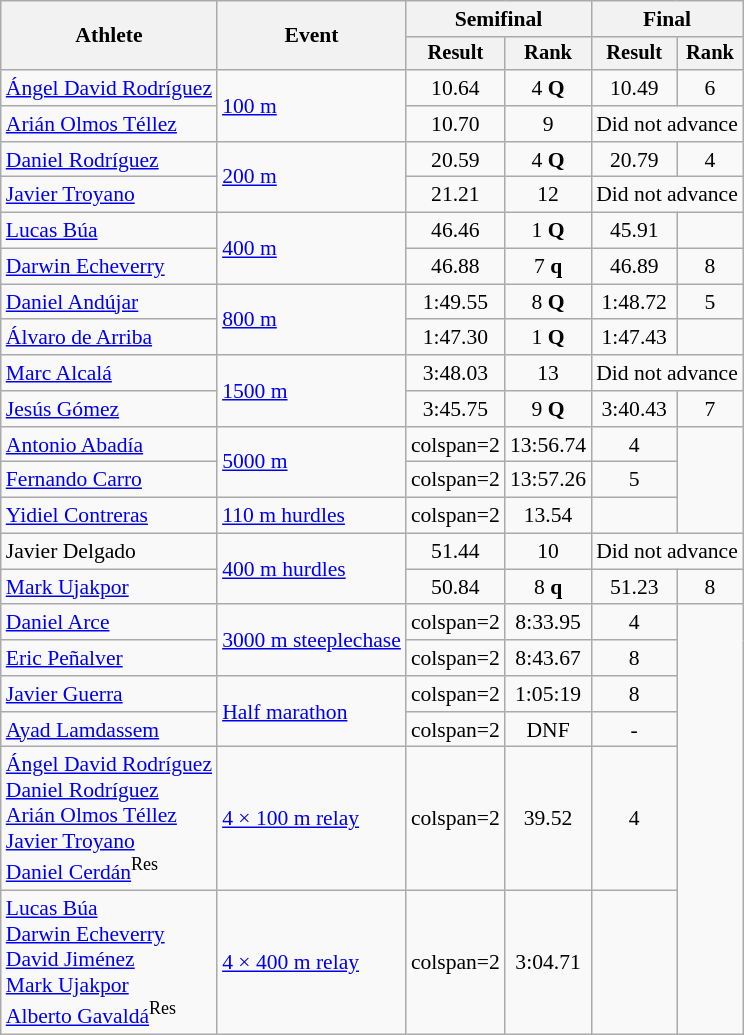<table class="wikitable" style="font-size:90%">
<tr>
<th rowspan="2">Athlete</th>
<th rowspan="2">Event</th>
<th colspan="2">Semifinal</th>
<th colspan="2">Final</th>
</tr>
<tr style="font-size:95%">
<th>Result</th>
<th>Rank</th>
<th>Result</th>
<th>Rank</th>
</tr>
<tr align=center>
<td align=left><a href='#'>Ángel David Rodríguez</a></td>
<td align=left rowspan=2><a href='#'>100 m</a></td>
<td>10.64</td>
<td>4 <strong>Q</strong></td>
<td>10.49</td>
<td>6</td>
</tr>
<tr align=center>
<td align=left><a href='#'>Arián Olmos Téllez</a></td>
<td>10.70</td>
<td>9</td>
<td colspan=2>Did not advance</td>
</tr>
<tr align=center>
<td align=left><a href='#'>Daniel Rodríguez</a></td>
<td align=left rowspan=2><a href='#'>200 m</a></td>
<td>20.59</td>
<td>4  <strong>Q</strong></td>
<td>20.79</td>
<td>4</td>
</tr>
<tr align=center>
<td align=left><a href='#'>Javier Troyano</a></td>
<td>21.21</td>
<td>12</td>
<td colspan=2>Did not advance</td>
</tr>
<tr align=center>
<td align=left><a href='#'>Lucas Búa</a></td>
<td align=left rowspan=2><a href='#'>400 m</a></td>
<td>46.46</td>
<td>1 <strong>Q</strong></td>
<td>45.91</td>
<td></td>
</tr>
<tr align=center>
<td align=left><a href='#'>Darwin Echeverry</a></td>
<td>46.88</td>
<td>7 <strong>q</strong></td>
<td>46.89</td>
<td>8</td>
</tr>
<tr align=center>
<td align=left><a href='#'>Daniel Andújar</a></td>
<td align=left rowspan=2><a href='#'>800 m</a></td>
<td>1:49.55</td>
<td>8 <strong>Q</strong></td>
<td>1:48.72</td>
<td>5</td>
</tr>
<tr align=center>
<td align=left><a href='#'>Álvaro de Arriba</a></td>
<td>1:47.30</td>
<td>1 <strong>Q</strong></td>
<td>1:47.43</td>
<td></td>
</tr>
<tr align=center>
<td align=left><a href='#'>Marc Alcalá</a></td>
<td align=left rowspan=2><a href='#'>1500 m</a></td>
<td>3:48.03</td>
<td>13</td>
<td colspan=2>Did not advance</td>
</tr>
<tr align=center>
<td align=left><a href='#'>Jesús Gómez</a></td>
<td>3:45.75</td>
<td>9 <strong>Q</strong></td>
<td>3:40.43</td>
<td>7</td>
</tr>
<tr align=center>
<td align=left><a href='#'>Antonio Abadía</a></td>
<td align=left rowspan=2><a href='#'>5000 m</a></td>
<td>colspan=2 </td>
<td>13:56.74</td>
<td>4</td>
</tr>
<tr align=center>
<td align=left><a href='#'>Fernando Carro</a></td>
<td>colspan=2 </td>
<td>13:57.26</td>
<td>5</td>
</tr>
<tr align=center>
<td align=left><a href='#'>Yidiel Contreras</a></td>
<td align=left><a href='#'>110 m hurdles</a></td>
<td>colspan=2 </td>
<td>13.54</td>
<td></td>
</tr>
<tr align=center>
<td align=left>Javier Delgado</td>
<td align=left rowspan=2><a href='#'>400 m hurdles</a></td>
<td>51.44</td>
<td>10</td>
<td colspan=2>Did not advance</td>
</tr>
<tr align=center>
<td align=left><a href='#'>Mark Ujakpor</a></td>
<td>50.84</td>
<td>8 <strong>q</strong></td>
<td>51.23</td>
<td>8</td>
</tr>
<tr align=center>
<td align=left><a href='#'>Daniel Arce</a></td>
<td align=left rowspan=2><a href='#'>3000 m steeplechase</a></td>
<td>colspan=2 </td>
<td>8:33.95</td>
<td>4</td>
</tr>
<tr align=center>
<td align=left><a href='#'>Eric Peñalver</a></td>
<td>colspan=2 </td>
<td>8:43.67</td>
<td>8</td>
</tr>
<tr align=center>
<td align=left><a href='#'>Javier Guerra</a></td>
<td align=left rowspan=2><a href='#'>Half marathon</a></td>
<td>colspan=2 </td>
<td>1:05:19</td>
<td>8</td>
</tr>
<tr align=center>
<td align=left><a href='#'>Ayad Lamdassem</a></td>
<td>colspan=2 </td>
<td>DNF</td>
<td>-</td>
</tr>
<tr align=center>
<td align=left><a href='#'>Ángel David Rodríguez</a><br><a href='#'>Daniel Rodríguez</a><br><a href='#'>Arián Olmos Téllez</a><br><a href='#'>Javier Troyano</a><br><a href='#'>Daniel Cerdán</a><sup>Res</sup></td>
<td align=left><a href='#'>4 × 100 m relay</a></td>
<td>colspan=2 </td>
<td>39.52</td>
<td>4</td>
</tr>
<tr align=center>
<td align=left><a href='#'>Lucas Búa</a><br><a href='#'>Darwin Echeverry</a><br><a href='#'>David Jiménez</a><br><a href='#'>Mark Ujakpor</a><br><a href='#'>Alberto Gavaldá</a><sup>Res</sup></td>
<td align=left><a href='#'>4 × 400 m relay</a></td>
<td>colspan=2 </td>
<td>3:04.71</td>
<td></td>
</tr>
</table>
